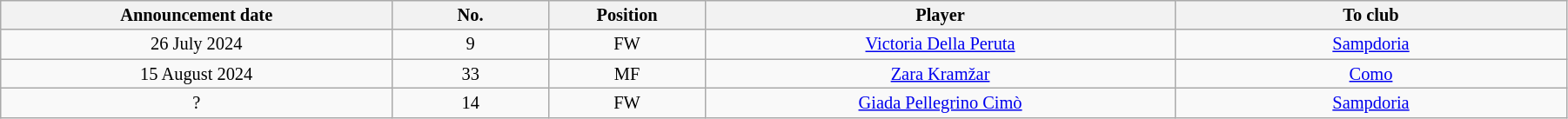<table class="wikitable sortable" style="width:95%; text-align:center; font-size:85%; text-align:centre;">
<tr>
<th width="25%">Announcement date</th>
<th width="10%">No.</th>
<th width="10%">Position</th>
<th>Player</th>
<th width="25%">To club</th>
</tr>
<tr>
<td>26 July 2024</td>
<td>9</td>
<td>FW</td>
<td> <a href='#'>Victoria Della Peruta</a></td>
<td> <a href='#'>Sampdoria</a></td>
</tr>
<tr>
<td>15 August 2024</td>
<td>33</td>
<td>MF</td>
<td> <a href='#'>Zara Kramžar</a></td>
<td> <a href='#'>Como</a></td>
</tr>
<tr>
<td>?</td>
<td>14</td>
<td>FW</td>
<td> <a href='#'>Giada Pellegrino Cimò</a></td>
<td> <a href='#'>Sampdoria</a></td>
</tr>
</table>
